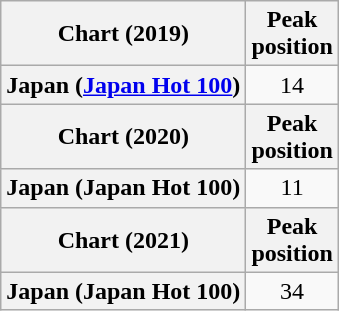<table class="wikitable plainrowheaders" style="text-align:center">
<tr>
<th scope="col">Chart (2019)</th>
<th scope="col">Peak<br>position</th>
</tr>
<tr>
<th scope="row">Japan (<a href='#'>Japan Hot 100</a>)</th>
<td>14</td>
</tr>
<tr>
<th scope="col">Chart (2020)</th>
<th scope="col">Peak<br>position</th>
</tr>
<tr>
<th scope="row">Japan (Japan Hot 100)</th>
<td>11</td>
</tr>
<tr>
<th scope="col">Chart (2021)</th>
<th scope="col">Peak<br>position</th>
</tr>
<tr>
<th scope="row">Japan (Japan Hot 100)</th>
<td>34</td>
</tr>
</table>
